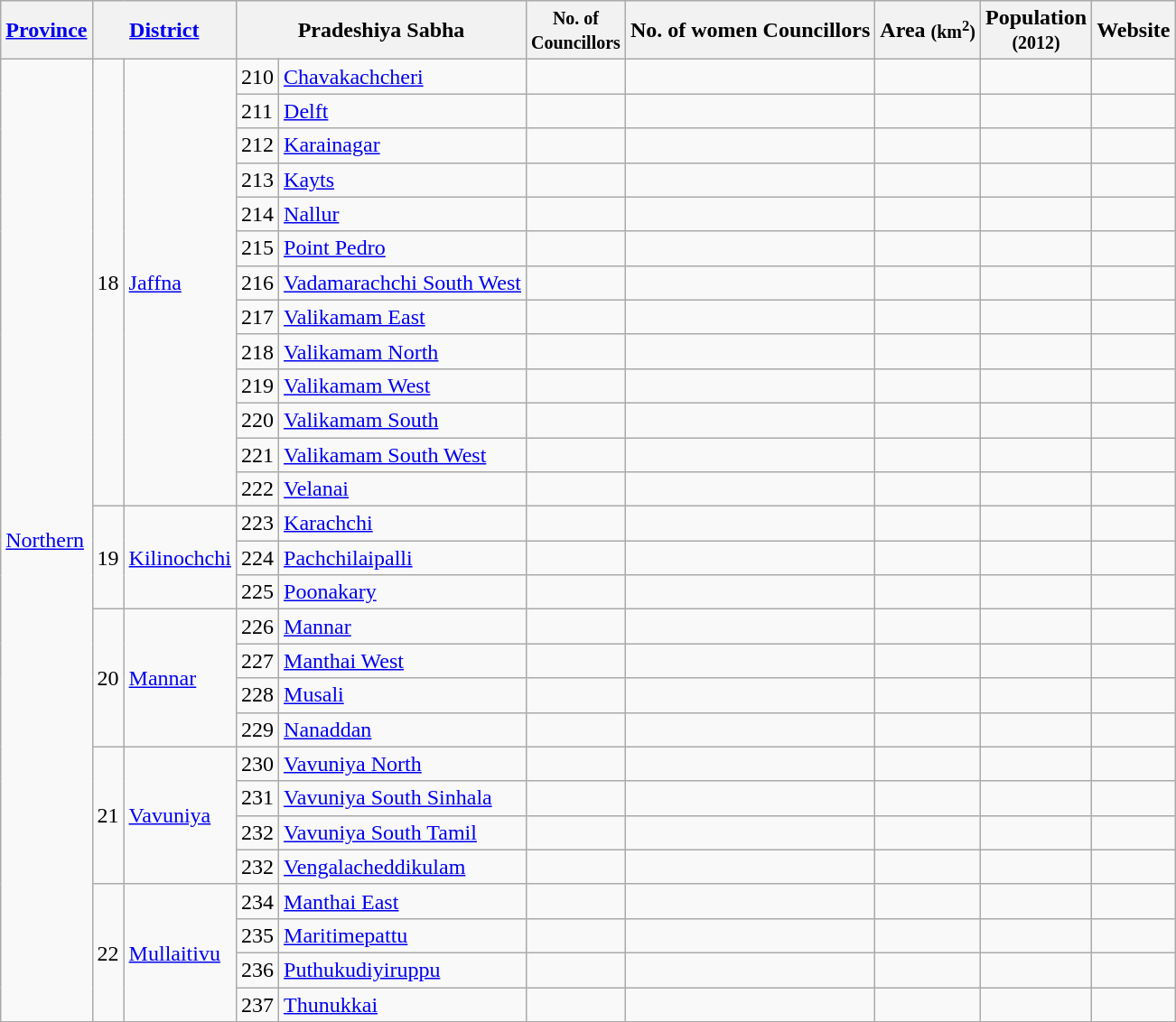<table class="wikitable sortable">
<tr>
<th><a href='#'>Province</a></th>
<th colspan="2"><a href='#'>District</a></th>
<th colspan="2">Pradeshiya Sabha</th>
<th><small>No. of<br>Councillors</small></th>
<th>No. of women Councillors</th>
<th>Area <small>(km<sup>2</sup>)</small><br></th>
<th>Population<br><small>(2012)</small></th>
<th>Website</th>
</tr>
<tr>
<td rowspan="34"><a href='#'>Northern</a></td>
<td rowspan="13">18</td>
<td rowspan="13"><a href='#'>Jaffna</a></td>
<td>210</td>
<td><a href='#'>Chavakachcheri</a></td>
<td></td>
<td></td>
<td></td>
<td></td>
<td></td>
</tr>
<tr>
<td>211</td>
<td><a href='#'>Delft</a></td>
<td></td>
<td></td>
<td></td>
<td></td>
<td></td>
</tr>
<tr>
<td>212</td>
<td><a href='#'>Karainagar</a></td>
<td></td>
<td></td>
<td></td>
<td></td>
<td></td>
</tr>
<tr>
<td>213</td>
<td><a href='#'>Kayts</a></td>
<td></td>
<td></td>
<td></td>
<td></td>
<td></td>
</tr>
<tr>
<td>214</td>
<td><a href='#'>Nallur</a></td>
<td></td>
<td></td>
<td></td>
<td></td>
<td></td>
</tr>
<tr>
<td>215</td>
<td><a href='#'>Point Pedro</a></td>
<td></td>
<td></td>
<td></td>
<td></td>
<td></td>
</tr>
<tr>
<td>216</td>
<td><a href='#'>Vadamarachchi South West</a></td>
<td></td>
<td></td>
<td></td>
<td></td>
<td></td>
</tr>
<tr>
<td>217</td>
<td><a href='#'>Valikamam East</a></td>
<td></td>
<td></td>
<td></td>
<td></td>
<td></td>
</tr>
<tr>
<td>218</td>
<td><a href='#'>Valikamam North</a></td>
<td></td>
<td></td>
<td></td>
<td></td>
<td></td>
</tr>
<tr>
<td>219</td>
<td><a href='#'>Valikamam West</a></td>
<td></td>
<td></td>
<td></td>
<td></td>
<td></td>
</tr>
<tr>
<td>220</td>
<td><a href='#'>Valikamam South</a></td>
<td></td>
<td></td>
<td></td>
<td></td>
<td></td>
</tr>
<tr>
<td>221</td>
<td><a href='#'>Valikamam South West</a></td>
<td></td>
<td></td>
<td></td>
<td></td>
<td></td>
</tr>
<tr>
<td>222</td>
<td><a href='#'>Velanai</a></td>
<td></td>
<td></td>
<td></td>
<td></td>
<td></td>
</tr>
<tr>
<td rowspan="3">19</td>
<td rowspan="3"><a href='#'>Kilinochchi</a></td>
<td>223</td>
<td><a href='#'>Karachchi</a></td>
<td></td>
<td></td>
<td></td>
<td></td>
<td></td>
</tr>
<tr>
<td>224</td>
<td><a href='#'>Pachchilaipalli</a></td>
<td></td>
<td></td>
<td></td>
<td></td>
<td></td>
</tr>
<tr>
<td>225</td>
<td><a href='#'> Poonakary</a></td>
<td></td>
<td></td>
<td></td>
<td></td>
<td></td>
</tr>
<tr>
<td rowspan="4">20</td>
<td rowspan="4"><a href='#'>Mannar</a></td>
<td>226</td>
<td><a href='#'>Mannar</a></td>
<td></td>
<td></td>
<td></td>
<td></td>
<td></td>
</tr>
<tr>
<td>227</td>
<td><a href='#'>Manthai West</a></td>
<td></td>
<td></td>
<td></td>
<td></td>
<td></td>
</tr>
<tr>
<td>228</td>
<td><a href='#'>Musali</a></td>
<td></td>
<td></td>
<td></td>
<td></td>
<td></td>
</tr>
<tr>
<td>229</td>
<td><a href='#'>Nanaddan</a></td>
<td></td>
<td></td>
<td></td>
<td></td>
<td></td>
</tr>
<tr>
<td rowspan="4">21</td>
<td rowspan="4"><a href='#'>Vavuniya</a></td>
<td>230</td>
<td><a href='#'>Vavuniya North</a></td>
<td></td>
<td></td>
<td></td>
<td></td>
<td></td>
</tr>
<tr>
<td>231</td>
<td><a href='#'>Vavuniya South Sinhala</a></td>
<td></td>
<td></td>
<td></td>
<td></td>
<td></td>
</tr>
<tr>
<td>232</td>
<td><a href='#'>Vavuniya South Tamil</a></td>
<td></td>
<td></td>
<td></td>
<td></td>
<td></td>
</tr>
<tr>
<td>232</td>
<td><a href='#'>Vengalacheddikulam</a></td>
<td></td>
<td></td>
<td></td>
<td></td>
<td></td>
</tr>
<tr>
<td rowspan="4">22</td>
<td rowspan="4"><a href='#'>Mullaitivu</a></td>
<td>234</td>
<td><a href='#'>Manthai East</a></td>
<td></td>
<td></td>
<td></td>
<td></td>
<td></td>
</tr>
<tr>
<td>235</td>
<td><a href='#'>Maritimepattu</a></td>
<td></td>
<td></td>
<td></td>
<td></td>
<td></td>
</tr>
<tr>
<td>236</td>
<td><a href='#'>Puthukudiyiruppu</a></td>
<td></td>
<td></td>
<td></td>
<td></td>
<td></td>
</tr>
<tr>
<td>237</td>
<td><a href='#'> Thunukkai</a></td>
<td></td>
<td></td>
<td></td>
<td></td>
<td></td>
</tr>
</table>
